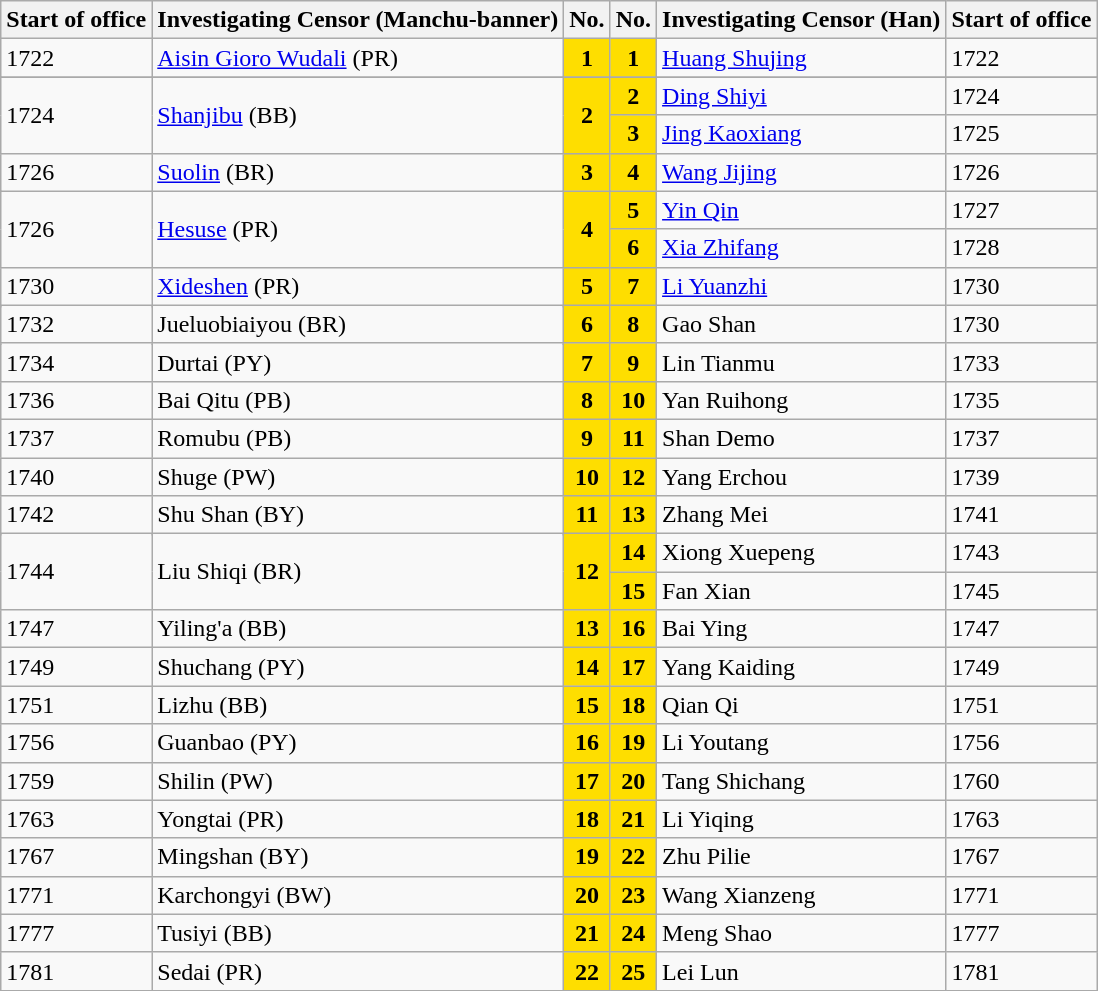<table class="wikitable">
<tr>
<th>Start of office</th>
<th>Investigating Censor (Manchu-banner)</th>
<th>No.</th>
<th>No.</th>
<th>Investigating Censor (Han)</th>
<th>Start of office</th>
</tr>
<tr>
<td>1722</td>
<td><a href='#'>Aisin Gioro Wudali</a> (PR)</td>
<th style="background:#FEDE00; color:black;">1</th>
<th style="background:#FEDE00; color:black;">1</th>
<td><a href='#'>Huang Shujing</a></td>
<td>1722</td>
</tr>
<tr>
</tr>
<tr>
<td rowspan=2>1724</td>
<td rowspan=2><a href='#'>Shanjibu</a> (BB)</td>
<th style="background:#FEDE00; color:black;" rowspan=2>2</th>
<th style="background:#FEDE00; color:black;">2</th>
<td><a href='#'>Ding Shiyi</a></td>
<td>1724</td>
</tr>
<tr>
<th style="background:#FEDE00; color:black;">3</th>
<td><a href='#'>Jing Kaoxiang</a></td>
<td>1725</td>
</tr>
<tr>
<td>1726</td>
<td><a href='#'>Suolin</a> (BR)</td>
<th style="background:#FEDE00; color:black;">3</th>
<th style="background:#FEDE00; color:black;" rowspan=2>4</th>
<td rowspan=2><a href='#'>Wang Jijing</a></td>
<td rowspan=2>1726</td>
</tr>
<tr>
<td rowspan=3>1726</td>
<td rowspan=3><a href='#'>Hesuse</a> (PR)</td>
<th style="background:#FEDE00; color:black;" rowspan=3>4</th>
</tr>
<tr>
<th style="background:#FEDE00; color:black;">5</th>
<td><a href='#'>Yin Qin</a></td>
<td>1727</td>
</tr>
<tr>
<th style="background:#FEDE00; color:black;">6</th>
<td><a href='#'>Xia Zhifang</a></td>
<td>1728</td>
</tr>
<tr>
<td rowspan=2>1730</td>
<td rowspan=2><a href='#'>Xideshen</a> (PR)</td>
<th style="background:#FEDE00; color:black;" rowspan=2>5</th>
<th style="background:#FEDE00; color:black;">7</th>
<td><a href='#'>Li Yuanzhi</a></td>
<td>1730</td>
</tr>
<tr>
<th style="background:#FEDE00; color:black;" rowspan=2>8</th>
<td rowspan=2>Gao Shan</td>
<td rowspan=2>1730</td>
</tr>
<tr>
<td rowspan=2>1732</td>
<td rowspan=2>Jueluobiaiyou (BR)</td>
<th style="background:#FEDE00; color:black;" rowspan=2>6</th>
</tr>
<tr>
<th style="background:#FEDE00; color:black;" rowspan=2>9</th>
<td rowspan=2>Lin Tianmu</td>
<td rowspan=2>1733</td>
</tr>
<tr>
<td rowspan=2>1734</td>
<td rowspan=2>Durtai (PY)</td>
<th style="background:#FEDE00; color:black;" rowspan=2>7</th>
</tr>
<tr>
<th style="background:#FEDE00; color:black;" rowspan=2>10</th>
<td rowspan=2>Yan Ruihong</td>
<td rowspan=2>1735</td>
</tr>
<tr>
<td>1736</td>
<td>Bai Qitu (PB)</td>
<th style="background:#FEDE00; color:black;">8</th>
</tr>
<tr>
<td rowspan=2>1737</td>
<td rowspan=2>Romubu (PB)</td>
<th style="background:#FEDE00; color:black;" rowspan=2>9</th>
<th style="background:#FEDE00; color:black;">11</th>
<td>Shan Demo</td>
<td>1737</td>
</tr>
<tr>
<th style="background:#FEDE00; color:black;" rowspan=2>12</th>
<td rowspan=2>Yang Erchou</td>
<td rowspan=2>1739</td>
</tr>
<tr>
<td rowspan=2>1740</td>
<td rowspan=2>Shuge (PW)</td>
<th style="background:#FEDE00; color:black;" rowspan=2>10</th>
</tr>
<tr>
<th style="background:#FEDE00; color:black;" rowspan=2>13</th>
<td rowspan=2>Zhang Mei</td>
<td rowspan=2>1741</td>
</tr>
<tr>
<td rowspan=2>1742</td>
<td rowspan=2>Shu Shan (BY)</td>
<th style="background:#FEDE00; color:black;" rowspan=2>11</th>
</tr>
<tr>
<th style="background:#FEDE00; color:black;" rowspan=2>14</th>
<td rowspan=2>Xiong Xuepeng</td>
<td rowspan=2>1743</td>
</tr>
<tr>
<td rowspan=2>1744</td>
<td rowspan=2>Liu Shiqi (BR)</td>
<th style="background:#FEDE00; color:black;" rowspan=2>12</th>
</tr>
<tr>
<th style="background:#FEDE00; color:black;">15</th>
<td>Fan Xian</td>
<td>1745</td>
</tr>
<tr>
<td>1747</td>
<td>Yiling'a (BB)</td>
<th style="background:#FEDE00; color:black;">13</th>
<th style="background:#FEDE00; color:black;">16</th>
<td>Bai Ying</td>
<td>1747</td>
</tr>
<tr>
<td>1749</td>
<td>Shuchang (PY)</td>
<th style="background:#FEDE00; color:black;">14</th>
<th style="background:#FEDE00; color:black;">17</th>
<td>Yang Kaiding</td>
<td>1749</td>
</tr>
<tr>
<td>1751</td>
<td>Lizhu (BB)</td>
<th style="background:#FEDE00; color:black;">15</th>
<th style="background:#FEDE00; color:black;">18</th>
<td>Qian Qi</td>
<td>1751</td>
</tr>
<tr>
<td>1756</td>
<td>Guanbao (PY)</td>
<th style="background:#FEDE00; color:black;">16</th>
<th style="background:#FEDE00; color:black;">19</th>
<td>Li Youtang</td>
<td>1756</td>
</tr>
<tr>
<td>1759</td>
<td>Shilin (PW)</td>
<th style="background:#FEDE00; color:black;">17</th>
<th style="background:#FEDE00; color:black;">20</th>
<td>Tang Shichang</td>
<td>1760</td>
</tr>
<tr>
<td>1763</td>
<td>Yongtai (PR)</td>
<th style="background:#FEDE00; color:black;">18</th>
<th style="background:#FEDE00; color:black;">21</th>
<td>Li Yiqing</td>
<td>1763</td>
</tr>
<tr>
<td>1767</td>
<td>Mingshan (BY)</td>
<th style="background:#FEDE00; color:black;">19</th>
<th style="background:#FEDE00; color:black;">22</th>
<td>Zhu Pilie</td>
<td>1767</td>
</tr>
<tr>
<td>1771</td>
<td>Karchongyi (BW)</td>
<th style="background:#FEDE00; color:black;">20</th>
<th style="background:#FEDE00; color:black;">23</th>
<td>Wang Xianzeng</td>
<td>1771</td>
</tr>
<tr>
<td>1777</td>
<td>Tusiyi (BB)</td>
<th style="background:#FEDE00; color:black;">21</th>
<th style="background:#FEDE00; color:black;">24</th>
<td>Meng Shao</td>
<td>1777</td>
</tr>
<tr>
<td>1781</td>
<td>Sedai (PR)</td>
<th style="background:#FEDE00; color:black;">22</th>
<th style="background:#FEDE00; color:black;">25</th>
<td>Lei Lun</td>
<td>1781</td>
</tr>
<tr>
</tr>
</table>
